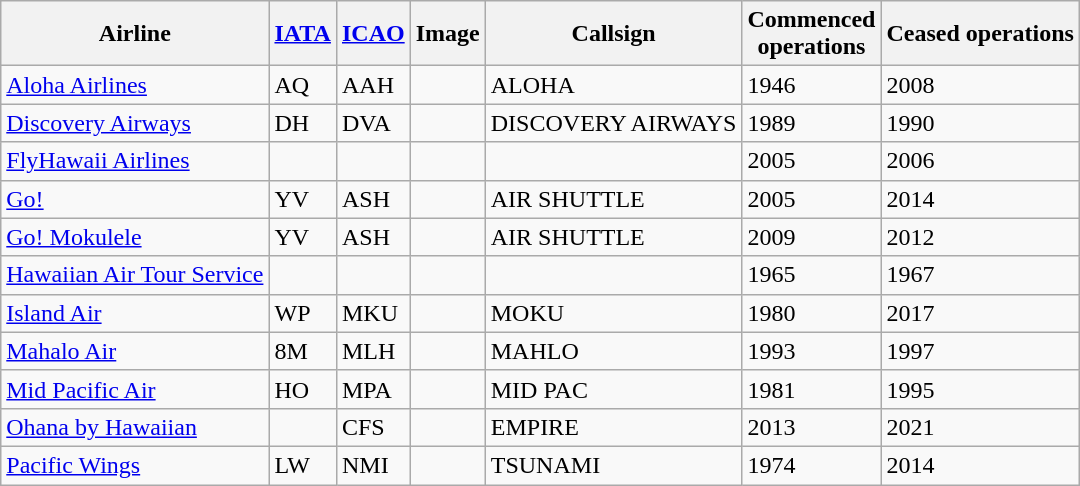<table class="wikitable">
<tr>
<th>Airline</th>
<th><a href='#'>IATA</a></th>
<th><a href='#'>ICAO</a></th>
<th>Image</th>
<th>Callsign</th>
<th>Commenced<br>operations</th>
<th>Ceased operations</th>
</tr>
<tr>
<td><a href='#'>Aloha Airlines</a></td>
<td>AQ</td>
<td>AAH</td>
<td></td>
<td>ALOHA</td>
<td>1946</td>
<td>2008</td>
</tr>
<tr>
<td><a href='#'>Discovery Airways</a></td>
<td>DH</td>
<td>DVA</td>
<td></td>
<td>DISCOVERY AIRWAYS</td>
<td>1989</td>
<td>1990</td>
</tr>
<tr>
<td><a href='#'>FlyHawaii Airlines</a></td>
<td></td>
<td></td>
<td></td>
<td></td>
<td>2005</td>
<td>2006</td>
</tr>
<tr>
<td><a href='#'>Go!</a></td>
<td>YV</td>
<td>ASH</td>
<td></td>
<td>AIR SHUTTLE</td>
<td>2005</td>
<td>2014</td>
</tr>
<tr>
<td><a href='#'>Go! Mokulele</a></td>
<td>YV</td>
<td>ASH</td>
<td></td>
<td>AIR SHUTTLE</td>
<td>2009</td>
<td>2012</td>
</tr>
<tr>
<td><a href='#'>Hawaiian Air Tour Service</a></td>
<td></td>
<td></td>
<td></td>
<td></td>
<td>1965</td>
<td>1967</td>
</tr>
<tr>
<td><a href='#'>Island Air</a></td>
<td>WP</td>
<td>MKU</td>
<td></td>
<td>MOKU</td>
<td>1980</td>
<td>2017</td>
</tr>
<tr>
<td><a href='#'>Mahalo Air</a></td>
<td>8M</td>
<td>MLH</td>
<td></td>
<td>MAHLO</td>
<td>1993</td>
<td>1997</td>
</tr>
<tr>
<td><a href='#'>Mid Pacific Air</a></td>
<td>HO</td>
<td>MPA</td>
<td></td>
<td>MID PAC</td>
<td>1981</td>
<td>1995</td>
</tr>
<tr>
<td><a href='#'>Ohana by Hawaiian</a></td>
<td></td>
<td>CFS</td>
<td></td>
<td>EMPIRE</td>
<td>2013</td>
<td>2021</td>
</tr>
<tr>
<td><a href='#'>Pacific Wings</a></td>
<td>LW</td>
<td>NMI</td>
<td></td>
<td>TSUNAMI</td>
<td>1974</td>
<td>2014</td>
</tr>
</table>
